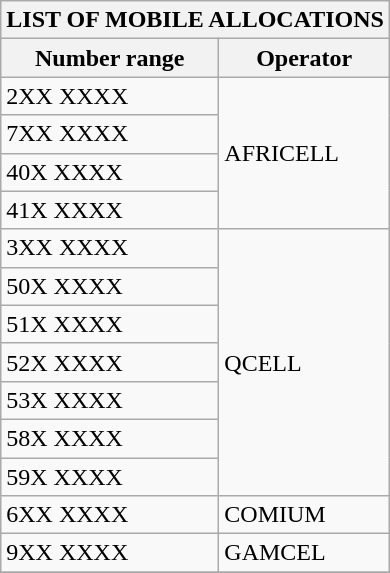<table class="wikitable" border=1>
<tr>
<th colspan="2">LIST OF MOBILE ALLOCATIONS</th>
</tr>
<tr>
<th>Number range</th>
<th>Operator</th>
</tr>
<tr>
<td>2XX XXXX</td>
<td rowspan="4">AFRICELL</td>
</tr>
<tr>
<td>7XX XXXX</td>
</tr>
<tr>
<td>40X XXXX</td>
</tr>
<tr>
<td>41X XXXX</td>
</tr>
<tr>
<td>3XX XXXX</td>
<td rowspan="7">QCELL</td>
</tr>
<tr>
<td>50X XXXX</td>
</tr>
<tr>
<td>51X XXXX</td>
</tr>
<tr>
<td>52X XXXX</td>
</tr>
<tr>
<td>53X XXXX</td>
</tr>
<tr>
<td>58X XXXX</td>
</tr>
<tr>
<td>59X XXXX</td>
</tr>
<tr>
<td>6XX XXXX</td>
<td>COMIUM</td>
</tr>
<tr>
<td>9XX XXXX</td>
<td>GAMCEL</td>
</tr>
<tr>
</tr>
</table>
